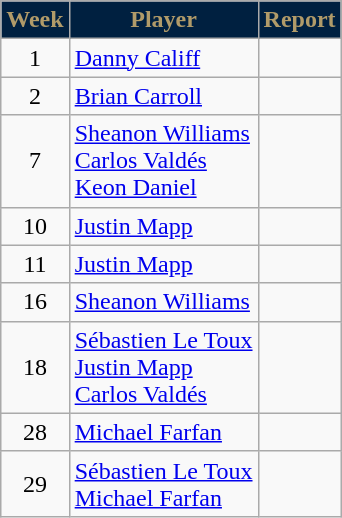<table class=wikitable>
<tr>
<th style="background:#002040; color:#B19B69; text-align:center;">Week</th>
<th style="background:#002040; color:#B19B69; text-align:center;">Player</th>
<th style="background:#002040; color:#B19B69; text-align:center;">Report</th>
</tr>
<tr>
<td align=center>1</td>
<td> <a href='#'>Danny Califf</a></td>
<td> </td>
</tr>
<tr>
<td align=center>2</td>
<td> <a href='#'>Brian Carroll</a></td>
<td></td>
</tr>
<tr>
<td align=center>7</td>
<td> <a href='#'>Sheanon Williams</a><br> <a href='#'>Carlos Valdés</a><br> <a href='#'>Keon Daniel</a></td>
<td></td>
</tr>
<tr>
<td align=center>10</td>
<td> <a href='#'>Justin Mapp</a></td>
<td></td>
</tr>
<tr>
<td align=center>11</td>
<td> <a href='#'>Justin Mapp</a></td>
<td></td>
</tr>
<tr>
<td align=center>16</td>
<td> <a href='#'>Sheanon Williams</a></td>
<td></td>
</tr>
<tr>
<td align=center>18</td>
<td> <a href='#'>Sébastien Le Toux</a><br> <a href='#'>Justin Mapp</a><br> <a href='#'>Carlos Valdés</a></td>
<td></td>
</tr>
<tr>
<td align=center>28</td>
<td> <a href='#'>Michael Farfan</a></td>
<td></td>
</tr>
<tr>
<td align=center>29</td>
<td> <a href='#'>Sébastien Le Toux</a><br> <a href='#'>Michael Farfan</a></td>
<td></td>
</tr>
</table>
